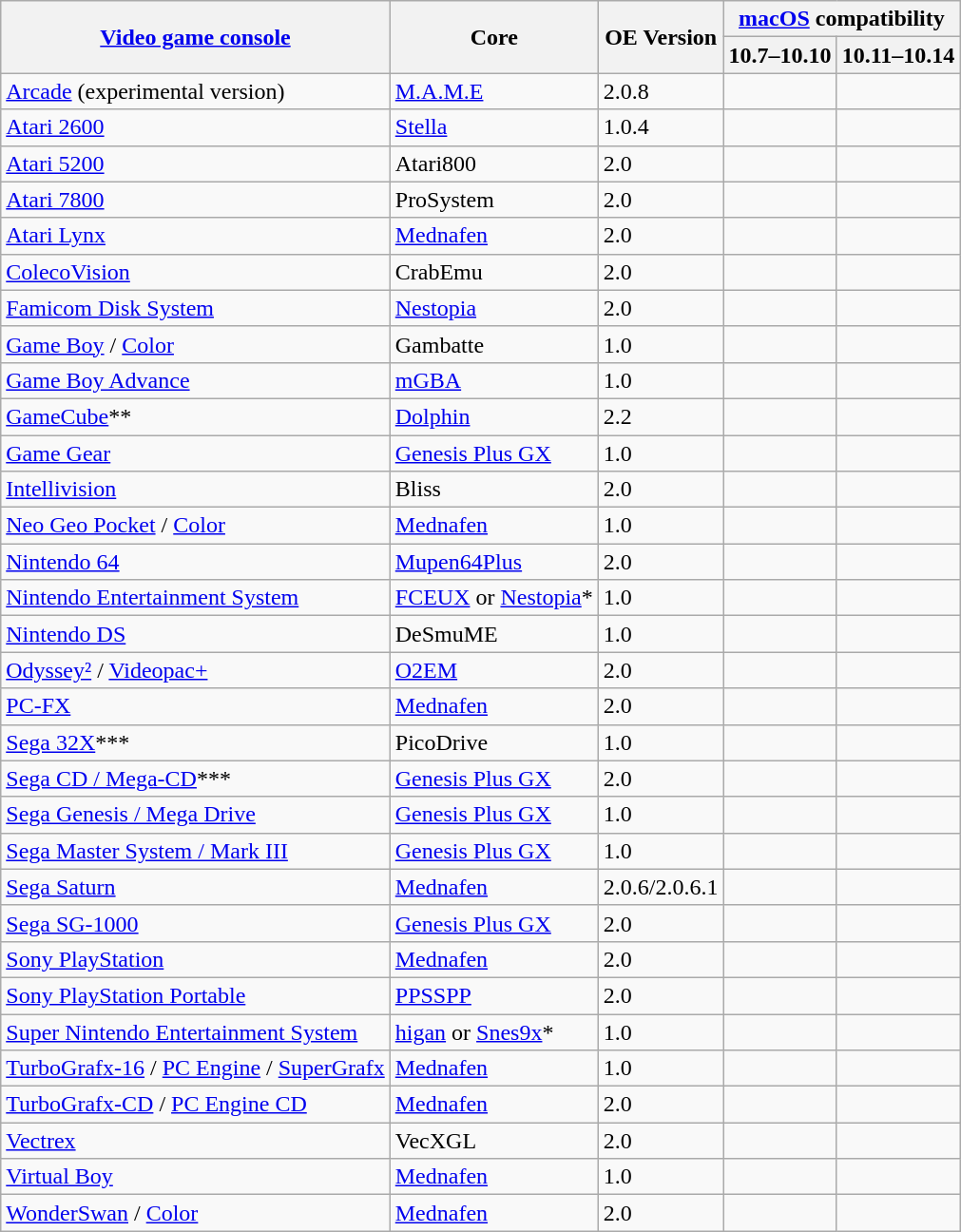<table class="wikitable collapsible">
<tr>
<th rowspan="2"><a href='#'>Video game console</a></th>
<th rowspan="2">Core</th>
<th rowspan="2">OE Version</th>
<th colspan="2"><a href='#'>macOS</a> compatibility</th>
</tr>
<tr>
<th>10.7–10.10</th>
<th>10.11–10.14</th>
</tr>
<tr>
<td><a href='#'>Arcade</a> (experimental version)</td>
<td><a href='#'>M.A.M.E</a></td>
<td>2.0.8</td>
<td></td>
<td></td>
</tr>
<tr>
<td><a href='#'>Atari 2600</a></td>
<td><a href='#'>Stella</a></td>
<td>1.0.4</td>
<td></td>
<td></td>
</tr>
<tr>
<td><a href='#'>Atari 5200</a></td>
<td>Atari800</td>
<td>2.0</td>
<td></td>
<td></td>
</tr>
<tr>
<td><a href='#'>Atari 7800</a></td>
<td>ProSystem</td>
<td>2.0</td>
<td></td>
<td></td>
</tr>
<tr>
<td><a href='#'>Atari Lynx</a></td>
<td><a href='#'>Mednafen</a></td>
<td>2.0</td>
<td></td>
<td></td>
</tr>
<tr>
<td><a href='#'>ColecoVision</a></td>
<td>CrabEmu</td>
<td>2.0</td>
<td></td>
<td></td>
</tr>
<tr>
<td><a href='#'>Famicom Disk System</a></td>
<td><a href='#'>Nestopia</a></td>
<td>2.0</td>
<td></td>
<td></td>
</tr>
<tr>
<td><a href='#'>Game Boy</a> / <a href='#'>Color</a></td>
<td>Gambatte</td>
<td>1.0</td>
<td></td>
<td></td>
</tr>
<tr>
<td><a href='#'>Game Boy Advance</a></td>
<td><a href='#'>mGBA</a></td>
<td>1.0</td>
<td></td>
<td></td>
</tr>
<tr>
<td><a href='#'>GameCube</a>**</td>
<td><a href='#'>Dolphin</a></td>
<td>2.2</td>
<td></td>
<td></td>
</tr>
<tr>
<td><a href='#'>Game Gear</a></td>
<td><a href='#'>Genesis Plus GX</a></td>
<td>1.0</td>
<td></td>
<td></td>
</tr>
<tr>
<td><a href='#'>Intellivision</a></td>
<td>Bliss</td>
<td>2.0</td>
<td></td>
<td></td>
</tr>
<tr>
<td><a href='#'>Neo Geo Pocket</a> / <a href='#'>Color</a></td>
<td><a href='#'>Mednafen</a></td>
<td>1.0</td>
<td></td>
<td></td>
</tr>
<tr>
<td><a href='#'>Nintendo 64</a></td>
<td><a href='#'>Mupen64Plus</a></td>
<td>2.0</td>
<td></td>
<td></td>
</tr>
<tr>
<td><a href='#'>Nintendo Entertainment System</a></td>
<td><a href='#'>FCEUX</a> or <a href='#'>Nestopia</a>*</td>
<td>1.0</td>
<td></td>
<td></td>
</tr>
<tr>
<td><a href='#'>Nintendo DS</a></td>
<td>DeSmuME</td>
<td>1.0</td>
<td></td>
<td></td>
</tr>
<tr>
<td><a href='#'>Odyssey²</a> / <a href='#'>Videopac+</a></td>
<td><a href='#'>O2EM</a></td>
<td>2.0</td>
<td></td>
<td></td>
</tr>
<tr>
<td><a href='#'>PC-FX</a></td>
<td><a href='#'>Mednafen</a></td>
<td>2.0</td>
<td></td>
<td></td>
</tr>
<tr>
<td><a href='#'>Sega 32X</a>***</td>
<td>PicoDrive</td>
<td>1.0</td>
<td></td>
<td></td>
</tr>
<tr>
<td><a href='#'>Sega CD / Mega-CD</a>***</td>
<td><a href='#'>Genesis Plus GX</a></td>
<td>2.0</td>
<td></td>
<td></td>
</tr>
<tr>
<td><a href='#'>Sega Genesis / Mega Drive</a></td>
<td><a href='#'>Genesis Plus GX</a></td>
<td>1.0</td>
<td></td>
<td></td>
</tr>
<tr>
<td><a href='#'>Sega Master System / Mark III</a></td>
<td><a href='#'>Genesis Plus GX</a></td>
<td>1.0</td>
<td></td>
<td></td>
</tr>
<tr>
<td><a href='#'>Sega Saturn</a></td>
<td><a href='#'>Mednafen</a></td>
<td>2.0.6/2.0.6.1</td>
<td></td>
<td></td>
</tr>
<tr>
<td><a href='#'>Sega SG-1000</a></td>
<td><a href='#'>Genesis Plus GX</a></td>
<td>2.0</td>
<td></td>
<td></td>
</tr>
<tr>
<td><a href='#'>Sony PlayStation</a></td>
<td><a href='#'>Mednafen</a></td>
<td>2.0</td>
<td></td>
<td></td>
</tr>
<tr>
<td><a href='#'>Sony PlayStation Portable</a></td>
<td><a href='#'>PPSSPP</a></td>
<td>2.0</td>
<td></td>
<td></td>
</tr>
<tr>
<td><a href='#'>Super Nintendo Entertainment System</a></td>
<td><a href='#'>higan</a> or <a href='#'>Snes9x</a>*</td>
<td>1.0</td>
<td></td>
<td></td>
</tr>
<tr>
<td><a href='#'>TurboGrafx-16</a> / <a href='#'>PC Engine</a> / <a href='#'>SuperGrafx</a></td>
<td><a href='#'>Mednafen</a></td>
<td>1.0</td>
<td></td>
<td></td>
</tr>
<tr>
<td><a href='#'>TurboGrafx-CD</a> / <a href='#'>PC Engine CD</a></td>
<td><a href='#'>Mednafen</a></td>
<td>2.0</td>
<td></td>
<td></td>
</tr>
<tr>
<td><a href='#'>Vectrex</a></td>
<td>VecXGL</td>
<td>2.0</td>
<td></td>
<td></td>
</tr>
<tr>
<td><a href='#'>Virtual Boy</a></td>
<td><a href='#'>Mednafen</a></td>
<td>1.0</td>
<td></td>
<td></td>
</tr>
<tr>
<td><a href='#'>WonderSwan</a> / <a href='#'>Color</a></td>
<td><a href='#'>Mednafen</a></td>
<td>2.0</td>
<td></td>
<td></td>
</tr>
</table>
